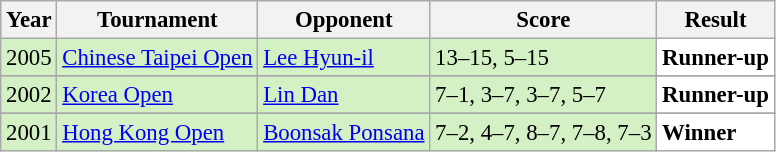<table class="sortable wikitable" style="font-size: 95%;">
<tr>
<th>Year</th>
<th>Tournament</th>
<th>Opponent</th>
<th>Score</th>
<th>Result</th>
</tr>
<tr style="background:#D4F1C5">
<td align="center">2005</td>
<td align="left"><a href='#'>Chinese Taipei Open</a></td>
<td align="left"> <a href='#'>Lee Hyun-il</a></td>
<td align="left">13–15, 5–15</td>
<td style="text-align:left; background:white"> <strong>Runner-up</strong></td>
</tr>
<tr>
</tr>
<tr style="background:#D4F1C5">
<td align="center">2002</td>
<td align="left"><a href='#'>Korea Open</a></td>
<td align="left"> <a href='#'>Lin Dan</a></td>
<td align="left">7–1, 3–7, 3–7, 5–7</td>
<td style="text-align:left; background:white"> <strong>Runner-up</strong></td>
</tr>
<tr>
</tr>
<tr style="background:#D4F1C5">
<td align="center">2001</td>
<td align="left"><a href='#'>Hong Kong Open</a></td>
<td align="left"> <a href='#'>Boonsak Ponsana</a></td>
<td align="left">7–2, 4–7, 8–7, 7–8, 7–3</td>
<td style="text-align:left; background:white"> <strong>Winner</strong></td>
</tr>
</table>
